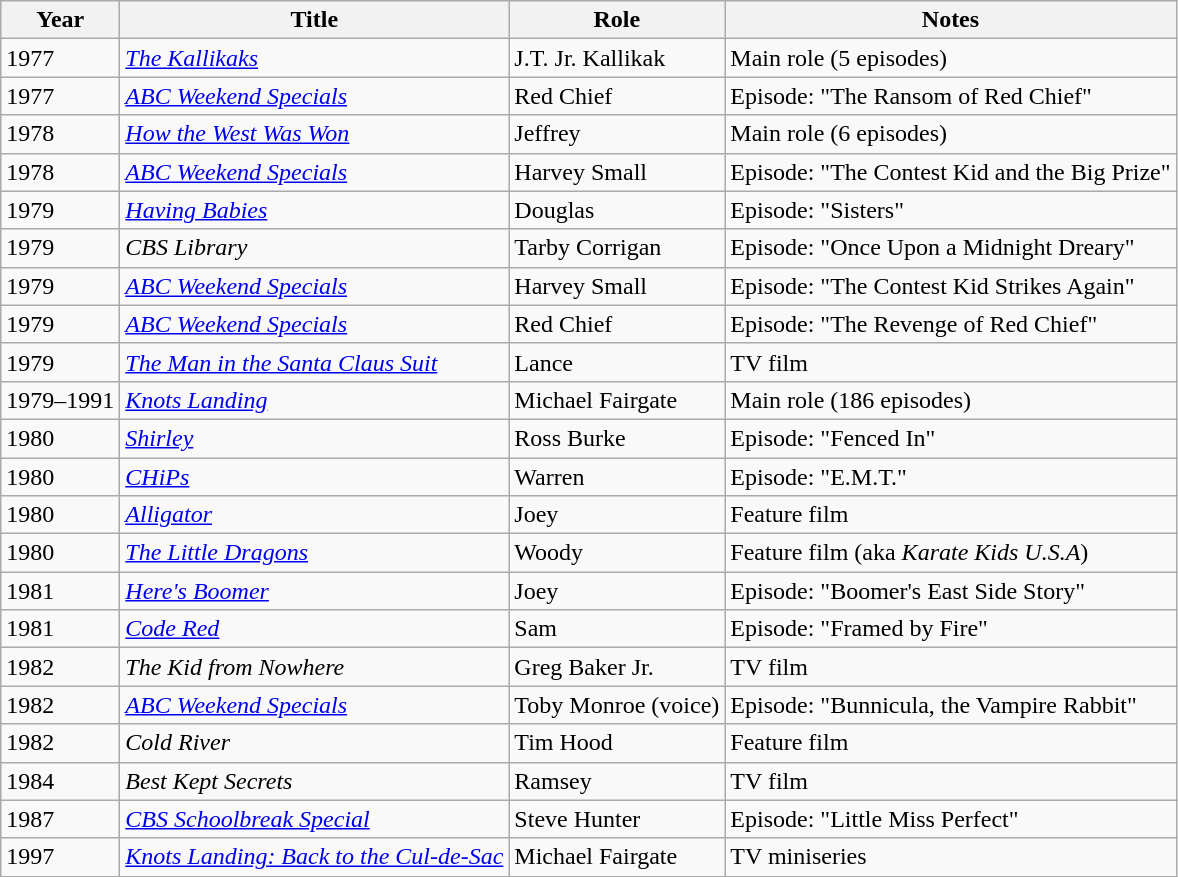<table class="wikitable sortable">
<tr>
<th>Year</th>
<th>Title</th>
<th>Role</th>
<th>Notes</th>
</tr>
<tr>
<td>1977</td>
<td><em><a href='#'>The Kallikaks</a></em></td>
<td>J.T. Jr. Kallikak</td>
<td>Main role (5 episodes)</td>
</tr>
<tr>
<td>1977</td>
<td><em><a href='#'>ABC Weekend Specials</a></em></td>
<td>Red Chief</td>
<td>Episode: "The Ransom of Red Chief"</td>
</tr>
<tr>
<td>1978</td>
<td><em><a href='#'>How the West Was Won</a></em></td>
<td>Jeffrey</td>
<td>Main role (6 episodes)</td>
</tr>
<tr>
<td>1978</td>
<td><em><a href='#'>ABC Weekend Specials</a></em></td>
<td>Harvey Small</td>
<td>Episode: "The Contest Kid and the Big Prize"</td>
</tr>
<tr>
<td>1979</td>
<td><em><a href='#'>Having Babies</a></em></td>
<td>Douglas</td>
<td>Episode: "Sisters"</td>
</tr>
<tr>
<td>1979</td>
<td><em>CBS Library</em></td>
<td>Tarby Corrigan</td>
<td>Episode: "Once Upon a Midnight Dreary"</td>
</tr>
<tr>
<td>1979</td>
<td><em><a href='#'>ABC Weekend Specials</a></em></td>
<td>Harvey Small</td>
<td>Episode: "The Contest Kid Strikes Again"</td>
</tr>
<tr>
<td>1979</td>
<td><em><a href='#'>ABC Weekend Specials</a></em></td>
<td>Red Chief</td>
<td>Episode: "The Revenge of Red Chief"</td>
</tr>
<tr>
<td>1979</td>
<td><em><a href='#'>The Man in the Santa Claus Suit</a></em></td>
<td>Lance</td>
<td>TV film</td>
</tr>
<tr>
<td>1979–1991</td>
<td><em><a href='#'>Knots Landing</a></em></td>
<td>Michael Fairgate</td>
<td>Main role (186 episodes)</td>
</tr>
<tr>
<td>1980</td>
<td><em><a href='#'>Shirley</a></em></td>
<td>Ross Burke</td>
<td>Episode: "Fenced In"</td>
</tr>
<tr>
<td>1980</td>
<td><em><a href='#'>CHiPs</a></em></td>
<td>Warren</td>
<td>Episode: "E.M.T."</td>
</tr>
<tr>
<td>1980</td>
<td><em><a href='#'>Alligator</a></em></td>
<td>Joey</td>
<td>Feature film</td>
</tr>
<tr>
<td>1980</td>
<td><em><a href='#'>The Little Dragons</a></em></td>
<td>Woody</td>
<td>Feature film (aka <em>Karate Kids U.S.A</em>)</td>
</tr>
<tr>
<td>1981</td>
<td><em><a href='#'>Here's Boomer</a></em></td>
<td>Joey</td>
<td>Episode: "Boomer's East Side Story"</td>
</tr>
<tr>
<td>1981</td>
<td><em><a href='#'>Code Red</a></em></td>
<td>Sam</td>
<td>Episode: "Framed by Fire"</td>
</tr>
<tr>
<td>1982</td>
<td><em>The Kid from Nowhere</em></td>
<td>Greg Baker Jr.</td>
<td>TV film</td>
</tr>
<tr>
<td>1982</td>
<td><em><a href='#'>ABC Weekend Specials</a></em></td>
<td>Toby Monroe (voice)</td>
<td>Episode: "Bunnicula, the Vampire Rabbit"</td>
</tr>
<tr>
<td>1982</td>
<td><em>Cold River</em></td>
<td>Tim Hood</td>
<td>Feature film</td>
</tr>
<tr>
<td>1984</td>
<td><em>Best Kept Secrets</em></td>
<td>Ramsey</td>
<td>TV film</td>
</tr>
<tr>
<td>1987</td>
<td><em><a href='#'>CBS Schoolbreak Special</a></em></td>
<td>Steve Hunter</td>
<td>Episode: "Little Miss Perfect"</td>
</tr>
<tr>
<td>1997</td>
<td><em><a href='#'>Knots Landing: Back to the Cul-de-Sac</a></em></td>
<td>Michael Fairgate</td>
<td>TV miniseries</td>
</tr>
</table>
